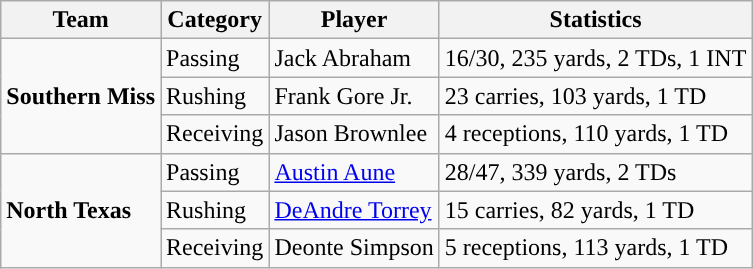<table class="wikitable" style="float: left;">
<tr>
<th>Team</th>
<th>Category</th>
<th>Player</th>
<th>Statistics</th>
</tr>
<tr>
<td rowspan=3><strong>Southern Miss</strong></td>
<td>Passing</td>
<td>Jack Abraham</td>
<td>16/30, 235 yards, 2 TDs, 1 INT</td>
</tr>
<tr>
<td>Rushing</td>
<td>Frank Gore Jr.</td>
<td>23 carries, 103 yards, 1 TD</td>
</tr>
<tr>
<td>Receiving</td>
<td>Jason Brownlee</td>
<td>4 receptions, 110 yards, 1 TD</td>
</tr>
<tr>
<td rowspan=3><strong>North Texas</strong></td>
<td>Passing</td>
<td><a href='#'>Austin Aune</a></td>
<td>28/47, 339 yards, 2 TDs</td>
</tr>
<tr>
<td>Rushing</td>
<td><a href='#'>DeAndre Torrey</a></td>
<td>15 carries, 82 yards, 1 TD</td>
</tr>
<tr>
<td>Receiving</td>
<td>Deonte Simpson</td>
<td>5 receptions, 113 yards, 1 TD</td>
</tr>
</table>
